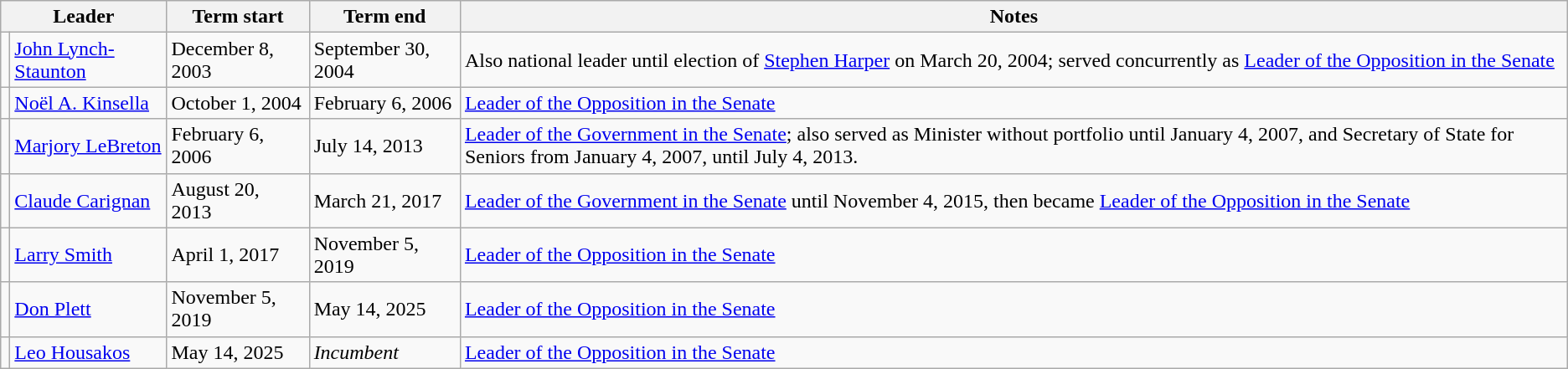<table class="wikitable">
<tr>
<th colspan=2>Leader</th>
<th>Term start</th>
<th>Term end</th>
<th>Notes</th>
</tr>
<tr>
<td></td>
<td><a href='#'>John Lynch-Staunton</a></td>
<td>December 8, 2003</td>
<td>September 30, 2004</td>
<td>Also national leader until election of <a href='#'>Stephen Harper</a> on March 20, 2004; served concurrently as <a href='#'>Leader of the Opposition in the Senate</a></td>
</tr>
<tr>
<td></td>
<td><a href='#'>Noël A. Kinsella</a></td>
<td>October 1, 2004</td>
<td>February 6, 2006</td>
<td><a href='#'>Leader of the Opposition in the Senate</a></td>
</tr>
<tr>
<td></td>
<td><a href='#'>Marjory LeBreton</a></td>
<td>February 6, 2006</td>
<td>July 14, 2013</td>
<td><a href='#'>Leader of the Government in the Senate</a>; also served as Minister without portfolio until January 4, 2007, and Secretary of State for Seniors from January 4, 2007, until July 4, 2013.</td>
</tr>
<tr>
<td></td>
<td><a href='#'>Claude Carignan</a></td>
<td>August 20, 2013</td>
<td>March 21, 2017</td>
<td><a href='#'>Leader of the Government in the Senate</a> until November 4, 2015, then became <a href='#'>Leader of the Opposition in the Senate</a></td>
</tr>
<tr>
<td></td>
<td><a href='#'>Larry Smith</a></td>
<td>April 1, 2017</td>
<td>November 5, 2019</td>
<td><a href='#'>Leader of the Opposition in the Senate</a></td>
</tr>
<tr>
<td></td>
<td><a href='#'>Don Plett</a></td>
<td>November 5, 2019</td>
<td>May 14, 2025</td>
<td><a href='#'>Leader of the Opposition in the Senate</a></td>
</tr>
<tr>
<td></td>
<td><a href='#'>Leo Housakos</a></td>
<td>May 14, 2025</td>
<td><em>Incumbent</em></td>
<td><a href='#'>Leader of the Opposition in the Senate</a></td>
</tr>
</table>
